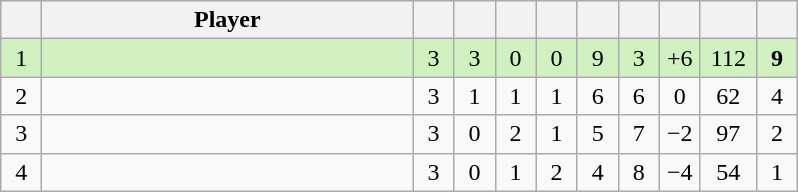<table class="wikitable" style="text-align:center; margin: 1em auto 1em auto, align:left">
<tr>
<th width=20></th>
<th width=240>Player</th>
<th width=20></th>
<th width=20></th>
<th width=20></th>
<th width=20></th>
<th width=20></th>
<th width=20></th>
<th width=20></th>
<th width=30></th>
<th width=20></th>
</tr>
<tr style="background:#D0F0C0;">
<td>1</td>
<td align=left></td>
<td>3</td>
<td>3</td>
<td>0</td>
<td>0</td>
<td>9</td>
<td>3</td>
<td>+6</td>
<td>112</td>
<td><strong>9</strong></td>
</tr>
<tr style=>
<td>2</td>
<td align=left></td>
<td>3</td>
<td>1</td>
<td>1</td>
<td>1</td>
<td>6</td>
<td>6</td>
<td>0</td>
<td>62</td>
<td>4</td>
</tr>
<tr style=>
<td>3</td>
<td align=left></td>
<td>3</td>
<td>0</td>
<td>2</td>
<td>1</td>
<td>5</td>
<td>7</td>
<td>−2</td>
<td>97</td>
<td>2</td>
</tr>
<tr style=>
<td>4</td>
<td align=left></td>
<td>3</td>
<td>0</td>
<td>1</td>
<td>2</td>
<td>4</td>
<td>8</td>
<td>−4</td>
<td>54</td>
<td>1</td>
</tr>
</table>
